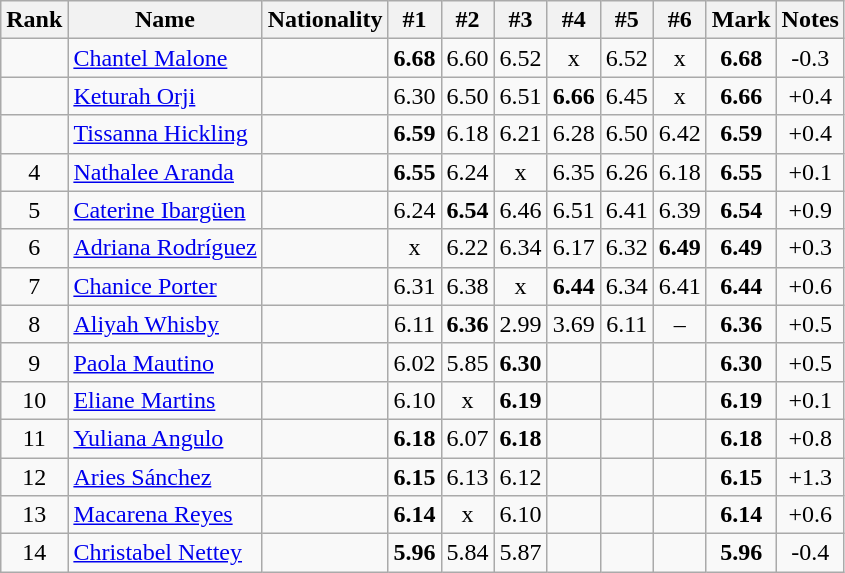<table class="wikitable sortable" style="text-align:center">
<tr>
<th>Rank</th>
<th>Name</th>
<th>Nationality</th>
<th>#1</th>
<th>#2</th>
<th>#3</th>
<th>#4</th>
<th>#5</th>
<th>#6</th>
<th>Mark</th>
<th>Notes</th>
</tr>
<tr>
<td></td>
<td align=left><a href='#'>Chantel Malone</a></td>
<td align=left></td>
<td><strong>6.68</strong></td>
<td>6.60</td>
<td>6.52</td>
<td>x</td>
<td>6.52</td>
<td>x</td>
<td><strong>6.68</strong></td>
<td>-0.3</td>
</tr>
<tr>
<td></td>
<td align=left><a href='#'>Keturah Orji</a></td>
<td align=left></td>
<td>6.30</td>
<td>6.50</td>
<td>6.51</td>
<td><strong>6.66</strong></td>
<td>6.45</td>
<td>x</td>
<td><strong>6.66</strong></td>
<td>+0.4</td>
</tr>
<tr>
<td></td>
<td align=left><a href='#'>Tissanna Hickling</a></td>
<td align=left></td>
<td><strong>6.59</strong></td>
<td>6.18</td>
<td>6.21</td>
<td>6.28</td>
<td>6.50</td>
<td>6.42</td>
<td><strong>6.59</strong></td>
<td>+0.4</td>
</tr>
<tr>
<td>4</td>
<td align=left><a href='#'>Nathalee Aranda</a></td>
<td align=left></td>
<td><strong>6.55</strong></td>
<td>6.24</td>
<td>x</td>
<td>6.35</td>
<td>6.26</td>
<td>6.18</td>
<td><strong>6.55</strong></td>
<td>+0.1 </td>
</tr>
<tr>
<td>5</td>
<td align=left><a href='#'>Caterine Ibargüen</a></td>
<td align=left></td>
<td>6.24</td>
<td><strong>6.54</strong></td>
<td>6.46</td>
<td>6.51</td>
<td>6.41</td>
<td>6.39</td>
<td><strong>6.54</strong></td>
<td>+0.9</td>
</tr>
<tr>
<td>6</td>
<td align=left><a href='#'>Adriana Rodríguez</a></td>
<td align=left></td>
<td>x</td>
<td>6.22</td>
<td>6.34</td>
<td>6.17</td>
<td>6.32</td>
<td><strong>6.49</strong></td>
<td><strong>6.49</strong></td>
<td>+0.3</td>
</tr>
<tr>
<td>7</td>
<td align=left><a href='#'>Chanice Porter</a></td>
<td align=left></td>
<td>6.31</td>
<td>6.38</td>
<td>x</td>
<td><strong>6.44</strong></td>
<td>6.34</td>
<td>6.41</td>
<td><strong>6.44</strong></td>
<td>+0.6</td>
</tr>
<tr>
<td>8</td>
<td align=left><a href='#'>Aliyah Whisby</a></td>
<td align=left></td>
<td>6.11</td>
<td><strong>6.36</strong></td>
<td>2.99</td>
<td>3.69</td>
<td>6.11</td>
<td>–</td>
<td><strong>6.36</strong></td>
<td>+0.5</td>
</tr>
<tr>
<td>9</td>
<td align=left><a href='#'>Paola Mautino</a></td>
<td align=left></td>
<td>6.02</td>
<td>5.85</td>
<td><strong>6.30</strong></td>
<td></td>
<td></td>
<td></td>
<td><strong>6.30</strong></td>
<td>+0.5</td>
</tr>
<tr>
<td>10</td>
<td align=left><a href='#'>Eliane Martins</a></td>
<td align=left></td>
<td>6.10</td>
<td>x</td>
<td><strong>6.19</strong></td>
<td></td>
<td></td>
<td></td>
<td><strong>6.19</strong></td>
<td>+0.1</td>
</tr>
<tr>
<td>11</td>
<td align=left><a href='#'>Yuliana Angulo</a></td>
<td align=left></td>
<td><strong>6.18</strong></td>
<td>6.07</td>
<td><strong>6.18</strong></td>
<td></td>
<td></td>
<td></td>
<td><strong>6.18</strong></td>
<td>+0.8</td>
</tr>
<tr>
<td>12</td>
<td align=left><a href='#'>Aries Sánchez</a></td>
<td align=left></td>
<td><strong>6.15</strong></td>
<td>6.13</td>
<td>6.12</td>
<td></td>
<td></td>
<td></td>
<td><strong>6.15</strong></td>
<td>+1.3</td>
</tr>
<tr>
<td>13</td>
<td align=left><a href='#'>Macarena Reyes</a></td>
<td align=left></td>
<td><strong>6.14</strong></td>
<td>x</td>
<td>6.10</td>
<td></td>
<td></td>
<td></td>
<td><strong>6.14</strong></td>
<td>+0.6</td>
</tr>
<tr>
<td>14</td>
<td align=left><a href='#'>Christabel Nettey</a></td>
<td align=left></td>
<td><strong>5.96</strong></td>
<td>5.84</td>
<td>5.87</td>
<td></td>
<td></td>
<td></td>
<td><strong>5.96</strong></td>
<td>-0.4</td>
</tr>
</table>
